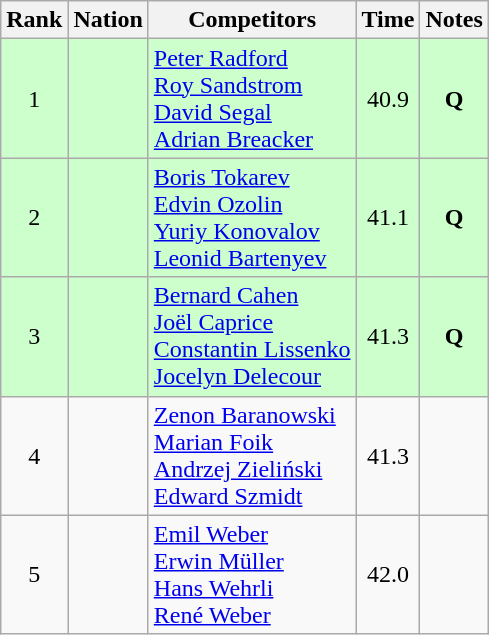<table class="wikitable sortable" style="text-align:center">
<tr>
<th>Rank</th>
<th>Nation</th>
<th>Competitors</th>
<th>Time</th>
<th>Notes</th>
</tr>
<tr bgcolor=ccffcc>
<td>1</td>
<td align=left></td>
<td align=left><a href='#'>Peter Radford</a><br><a href='#'>Roy Sandstrom</a><br><a href='#'>David Segal</a><br><a href='#'>Adrian Breacker</a></td>
<td>40.9</td>
<td><strong>Q</strong></td>
</tr>
<tr bgcolor=ccffcc>
<td>2</td>
<td align=left></td>
<td align=left><a href='#'>Boris Tokarev</a><br><a href='#'>Edvin Ozolin</a><br><a href='#'>Yuriy Konovalov</a><br><a href='#'>Leonid Bartenyev</a></td>
<td>41.1</td>
<td><strong>Q</strong></td>
</tr>
<tr bgcolor=ccffcc>
<td>3</td>
<td align=left></td>
<td align=left><a href='#'>Bernard Cahen</a><br><a href='#'>Joël Caprice</a><br><a href='#'>Constantin Lissenko</a><br><a href='#'>Jocelyn Delecour</a></td>
<td>41.3</td>
<td><strong>Q</strong></td>
</tr>
<tr>
<td>4</td>
<td align=left></td>
<td align=left><a href='#'>Zenon Baranowski</a><br><a href='#'>Marian Foik</a><br><a href='#'>Andrzej Zieliński</a><br><a href='#'>Edward Szmidt</a></td>
<td>41.3</td>
<td></td>
</tr>
<tr>
<td>5</td>
<td align=left></td>
<td align=left><a href='#'>Emil Weber</a><br><a href='#'>Erwin Müller</a><br><a href='#'>Hans Wehrli</a><br><a href='#'>René Weber</a></td>
<td>42.0</td>
<td></td>
</tr>
</table>
